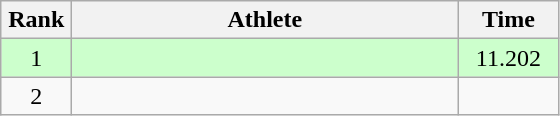<table class=wikitable style="text-align:center">
<tr>
<th width=40>Rank</th>
<th width=250>Athlete</th>
<th width=60>Time</th>
</tr>
<tr bgcolor="ccffcc">
<td>1</td>
<td align=left></td>
<td>11.202</td>
</tr>
<tr>
<td>2</td>
<td align=left></td>
<td></td>
</tr>
</table>
